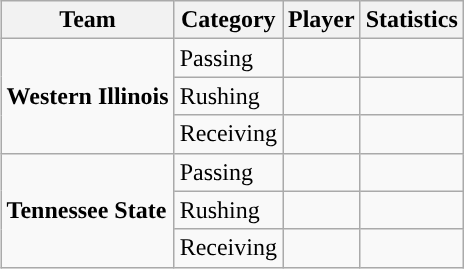<table class="wikitable" style="float: right;">
<tr>
<th>Team</th>
<th>Category</th>
<th>Player</th>
<th>Statistics</th>
</tr>
<tr>
<td rowspan=3><strong>Western Illinois</strong></td>
<td>Passing</td>
<td></td>
<td></td>
</tr>
<tr>
<td>Rushing</td>
<td></td>
<td></td>
</tr>
<tr>
<td>Receiving</td>
<td></td>
<td></td>
</tr>
<tr>
<td rowspan=3><strong>Tennessee State</strong></td>
<td>Passing</td>
<td></td>
<td></td>
</tr>
<tr>
<td>Rushing</td>
<td></td>
<td></td>
</tr>
<tr>
<td>Receiving</td>
<td></td>
<td></td>
</tr>
</table>
